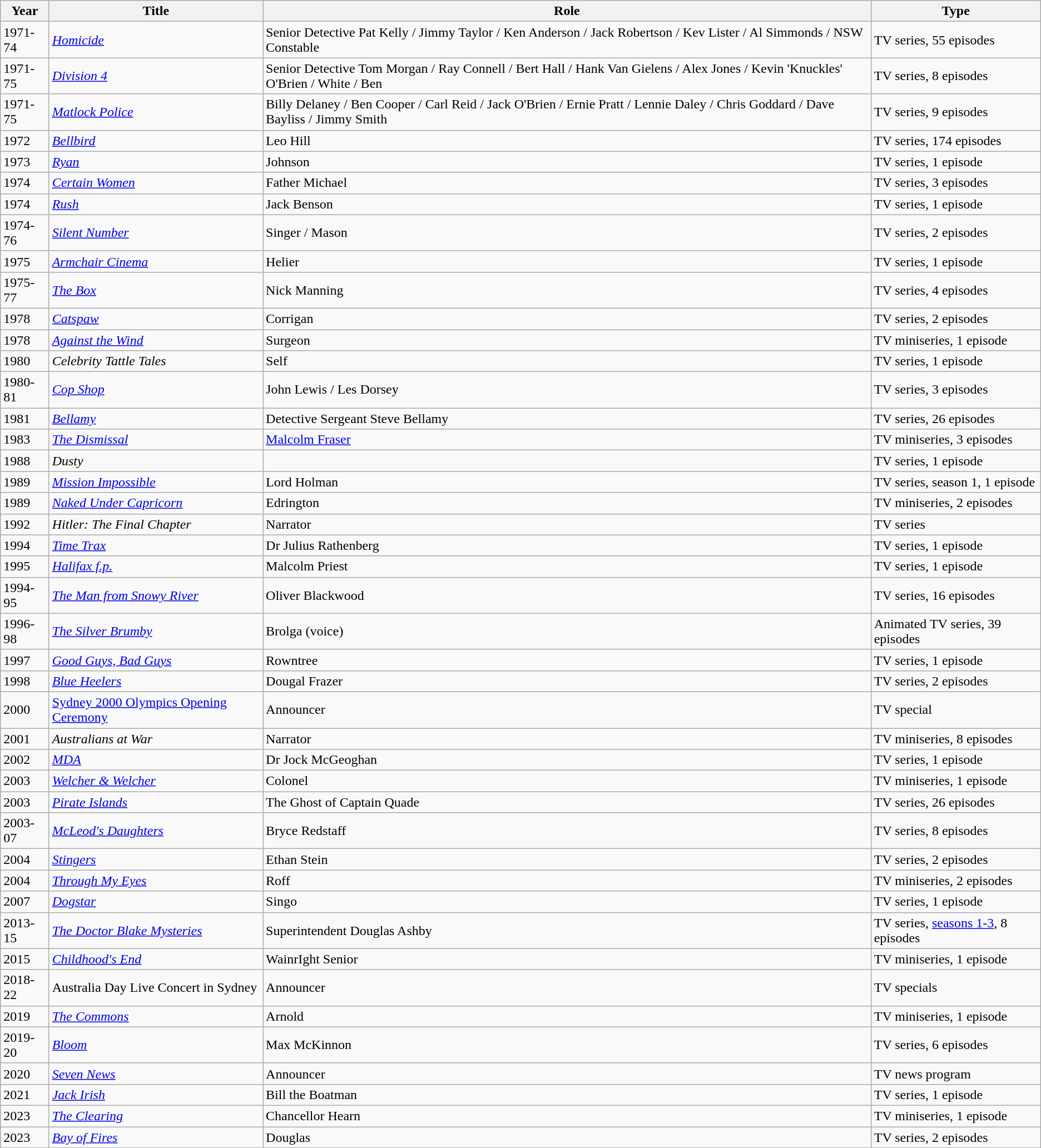<table class="wikitable">
<tr>
<th>Year</th>
<th>Title</th>
<th>Role</th>
<th>Type</th>
</tr>
<tr>
<td>1971-74</td>
<td><em><a href='#'>Homicide</a></em></td>
<td>Senior Detective Pat Kelly / Jimmy Taylor / Ken Anderson / Jack Robertson / Kev Lister / Al Simmonds / NSW Constable</td>
<td>TV series, 55 episodes</td>
</tr>
<tr>
<td>1971-75</td>
<td><em><a href='#'>Division 4</a></em></td>
<td>Senior Detective Tom Morgan / Ray Connell / Bert Hall / Hank Van Gielens / Alex Jones / Kevin 'Knuckles' O'Brien / White / Ben</td>
<td>TV series, 8 episodes</td>
</tr>
<tr>
<td>1971-75</td>
<td><em><a href='#'>Matlock Police</a></em></td>
<td>Billy Delaney / Ben Cooper / Carl Reid / Jack O'Brien / Ernie Pratt / Lennie Daley / Chris Goddard / Dave Bayliss / Jimmy Smith</td>
<td>TV series, 9 episodes</td>
</tr>
<tr>
<td>1972</td>
<td><em><a href='#'>Bellbird</a></em></td>
<td>Leo Hill</td>
<td>TV series, 174 episodes</td>
</tr>
<tr>
<td>1973</td>
<td><em><a href='#'>Ryan</a></em></td>
<td>Johnson</td>
<td>TV series, 1 episode</td>
</tr>
<tr>
<td>1974</td>
<td><em><a href='#'>Certain Women</a></em></td>
<td>Father Michael</td>
<td>TV series, 3 episodes</td>
</tr>
<tr>
<td>1974</td>
<td><em><a href='#'>Rush</a></em></td>
<td>Jack Benson</td>
<td>TV series, 1 episode</td>
</tr>
<tr>
<td>1974-76</td>
<td><em><a href='#'>Silent Number</a></em></td>
<td>Singer / Mason</td>
<td>TV series, 2 episodes</td>
</tr>
<tr>
<td>1975</td>
<td><em><a href='#'>Armchair Cinema</a></em></td>
<td>Helier</td>
<td>TV series, 1 episode</td>
</tr>
<tr>
<td>1975-77</td>
<td><em><a href='#'>The Box</a></em></td>
<td>Nick Manning</td>
<td>TV series, 4 episodes</td>
</tr>
<tr>
<td>1978</td>
<td><em><a href='#'>Catspaw</a></em></td>
<td>Corrigan</td>
<td>TV series, 2 episodes</td>
</tr>
<tr>
<td>1978</td>
<td><em><a href='#'>Against the Wind</a></em></td>
<td>Surgeon</td>
<td>TV miniseries, 1 episode</td>
</tr>
<tr>
<td>1980</td>
<td><em>Celebrity Tattle Tales</em></td>
<td>Self</td>
<td>TV series, 1 episode</td>
</tr>
<tr>
<td>1980-81</td>
<td><em><a href='#'>Cop Shop</a></em></td>
<td>John Lewis / Les Dorsey</td>
<td>TV series, 3 episodes</td>
</tr>
<tr>
<td>1981</td>
<td><em><a href='#'>Bellamy</a></em></td>
<td>Detective Sergeant Steve Bellamy</td>
<td>TV series, 26 episodes</td>
</tr>
<tr>
<td>1983</td>
<td><em><a href='#'>The Dismissal</a></em></td>
<td><a href='#'>Malcolm Fraser</a></td>
<td>TV miniseries, 3 episodes</td>
</tr>
<tr>
<td>1988</td>
<td><em>Dusty</em></td>
<td></td>
<td>TV series, 1 episode</td>
</tr>
<tr>
<td>1989</td>
<td><em><a href='#'>Mission Impossible</a></em></td>
<td>Lord Holman</td>
<td>TV series, season 1, 1 episode</td>
</tr>
<tr>
<td>1989</td>
<td><em><a href='#'>Naked Under Capricorn</a></em></td>
<td>Edrington</td>
<td>TV miniseries, 2 episodes</td>
</tr>
<tr>
<td>1992</td>
<td><em>Hitler: The Final Chapter</em></td>
<td>Narrator</td>
<td>TV series</td>
</tr>
<tr>
<td>1994</td>
<td><em><a href='#'>Time Trax</a></em></td>
<td>Dr Julius Rathenberg</td>
<td>TV series, 1 episode</td>
</tr>
<tr>
<td>1995</td>
<td><em><a href='#'>Halifax f.p.</a></em></td>
<td>Malcolm Priest</td>
<td>TV series, 1 episode</td>
</tr>
<tr>
<td>1994-95</td>
<td><em><a href='#'>The Man from Snowy River</a></em></td>
<td>Oliver Blackwood</td>
<td>TV series, 16 episodes</td>
</tr>
<tr>
<td>1996-98</td>
<td><em><a href='#'>The Silver Brumby</a></em></td>
<td>Brolga (voice)</td>
<td>Animated TV series, 39 episodes</td>
</tr>
<tr>
<td>1997</td>
<td><em><a href='#'>Good Guys, Bad Guys</a></em></td>
<td>Rowntree</td>
<td>TV series, 1 episode</td>
</tr>
<tr>
<td>1998</td>
<td><em><a href='#'>Blue Heelers</a></em></td>
<td>Dougal Frazer</td>
<td>TV series, 2 episodes</td>
</tr>
<tr>
<td>2000</td>
<td><a href='#'>Sydney 2000 Olympics Opening Ceremony</a></td>
<td>Announcer</td>
<td>TV special</td>
</tr>
<tr>
<td>2001</td>
<td><em>Australians at War</em></td>
<td>Narrator</td>
<td>TV miniseries, 8 episodes</td>
</tr>
<tr>
<td>2002</td>
<td><em><a href='#'>MDA</a></em></td>
<td>Dr Jock McGeoghan</td>
<td>TV series, 1 episode</td>
</tr>
<tr>
<td>2003</td>
<td><em><a href='#'>Welcher & Welcher</a></em></td>
<td>Colonel</td>
<td>TV miniseries, 1 episode</td>
</tr>
<tr>
<td>2003</td>
<td><em><a href='#'>Pirate Islands</a></em></td>
<td>The Ghost of Captain Quade</td>
<td>TV series, 26 episodes</td>
</tr>
<tr>
<td>2003-07</td>
<td><em><a href='#'>McLeod's Daughters</a></em></td>
<td>Bryce Redstaff</td>
<td>TV series, 8 episodes</td>
</tr>
<tr>
<td>2004</td>
<td><em><a href='#'>Stingers</a></em></td>
<td>Ethan Stein</td>
<td>TV series, 2 episodes</td>
</tr>
<tr>
<td>2004</td>
<td><em><a href='#'>Through My Eyes</a></em></td>
<td>Roff</td>
<td>TV miniseries, 2 episodes</td>
</tr>
<tr>
<td>2007</td>
<td><em><a href='#'>Dogstar</a></em></td>
<td>Singo</td>
<td>TV series, 1 episode</td>
</tr>
<tr>
<td>2013-15</td>
<td><em><a href='#'>The Doctor Blake Mysteries</a></em></td>
<td>Superintendent Douglas Ashby</td>
<td>TV series, <a href='#'>seasons 1-3</a>, 8 episodes</td>
</tr>
<tr>
<td>2015</td>
<td><em><a href='#'>Childhood's End</a></em></td>
<td>WainrIght Senior</td>
<td>TV miniseries, 1 episode</td>
</tr>
<tr>
<td>2018-22</td>
<td>Australia Day Live Concert in Sydney</td>
<td>Announcer</td>
<td>TV specials</td>
</tr>
<tr>
<td>2019</td>
<td><em><a href='#'>The Commons</a></em></td>
<td>Arnold</td>
<td>TV miniseries, 1 episode</td>
</tr>
<tr>
<td>2019-20</td>
<td><em><a href='#'>Bloom</a></em></td>
<td>Max McKinnon</td>
<td>TV series, 6 episodes</td>
</tr>
<tr>
<td>2020</td>
<td><em><a href='#'>Seven News</a></em></td>
<td>Announcer</td>
<td>TV news program</td>
</tr>
<tr>
<td>2021</td>
<td><em><a href='#'>Jack Irish</a></em></td>
<td>Bill the Boatman</td>
<td>TV series, 1 episode</td>
</tr>
<tr>
<td>2023</td>
<td><em><a href='#'>The Clearing</a></em></td>
<td>Chancellor Hearn</td>
<td>TV miniseries, 1 episode</td>
</tr>
<tr>
<td>2023</td>
<td><em><a href='#'>Bay of Fires</a></em></td>
<td>Douglas</td>
<td>TV series, 2 episodes</td>
</tr>
</table>
